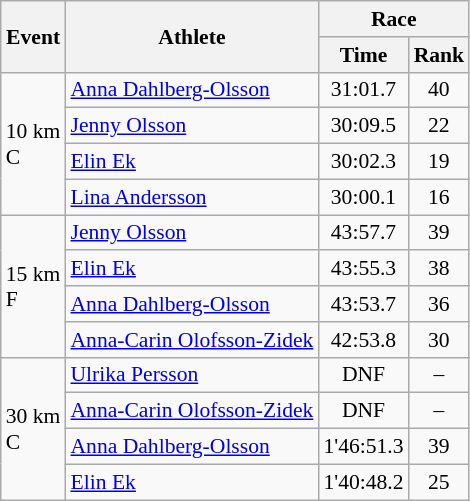<table class="wikitable" border="1" style="font-size:90%">
<tr>
<th rowspan=2>Event</th>
<th rowspan=2>Athlete</th>
<th colspan=2>Race</th>
</tr>
<tr>
<th>Time</th>
<th>Rank</th>
</tr>
<tr>
<td rowspan=4>10 km <br> C</td>
<td><a href='#'>Anna Dahlberg-Olsson</a></td>
<td align=center>31:01.7</td>
<td align=center>40</td>
</tr>
<tr>
<td><a href='#'>Jenny Olsson</a></td>
<td align=center>30:09.5</td>
<td align=center>22</td>
</tr>
<tr>
<td><a href='#'>Elin Ek</a></td>
<td align=center>30:02.3</td>
<td align=center>19</td>
</tr>
<tr>
<td><a href='#'>Lina Andersson</a></td>
<td align=center>30:00.1</td>
<td align=center>16</td>
</tr>
<tr>
<td rowspan=4>15 km <br> F</td>
<td><a href='#'>Jenny Olsson</a></td>
<td align=center>43:57.7</td>
<td align=center>39</td>
</tr>
<tr>
<td><a href='#'>Elin Ek</a></td>
<td align=center>43:55.3</td>
<td align=center>38</td>
</tr>
<tr>
<td><a href='#'>Anna Dahlberg-Olsson</a></td>
<td align=center>43:53.7</td>
<td align=center>36</td>
</tr>
<tr>
<td><a href='#'>Anna-Carin Olofsson-Zidek</a></td>
<td align=center>42:53.8</td>
<td align=center>30</td>
</tr>
<tr>
<td rowspan=4>30 km <br> C</td>
<td><a href='#'>Ulrika Persson</a></td>
<td align=center>DNF</td>
<td align=center>–</td>
</tr>
<tr>
<td><a href='#'>Anna-Carin Olofsson-Zidek</a></td>
<td align=center>DNF</td>
<td align=center>–</td>
</tr>
<tr>
<td><a href='#'>Anna Dahlberg-Olsson</a></td>
<td align=center>1'46:51.3</td>
<td align=center>39</td>
</tr>
<tr>
<td><a href='#'>Elin Ek</a></td>
<td align=center>1'40:48.2</td>
<td align=center>25</td>
</tr>
</table>
